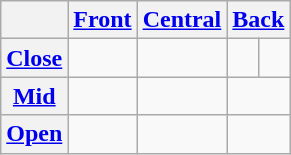<table class="wikitable" style="text-align:center">
<tr>
<th></th>
<th><a href='#'>Front</a></th>
<th><a href='#'>Central</a></th>
<th colspan="2"><a href='#'>Back</a></th>
</tr>
<tr>
<th><a href='#'>Close</a></th>
<td> </td>
<td></td>
<td> </td>
<td> </td>
</tr>
<tr>
<th><a href='#'>Mid</a></th>
<td> </td>
<td></td>
<td colspan="2"> </td>
</tr>
<tr>
<th><a href='#'>Open</a></th>
<td></td>
<td> </td>
<td colspan="2"></td>
</tr>
</table>
